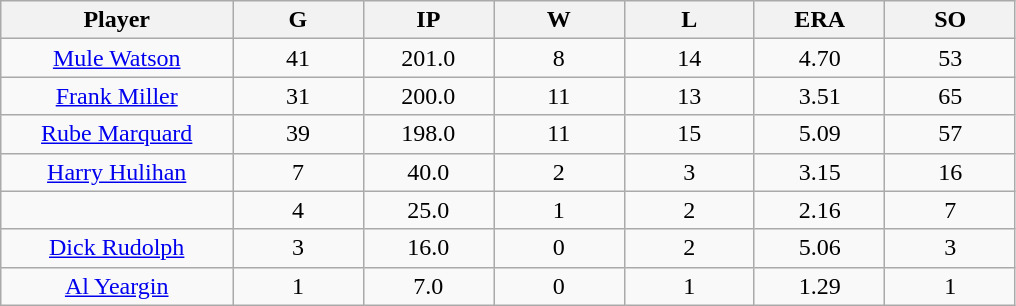<table class="wikitable sortable">
<tr>
<th bgcolor="#DDDDFF" width="16%">Player</th>
<th bgcolor="#DDDDFF" width="9%">G</th>
<th bgcolor="#DDDDFF" width="9%">IP</th>
<th bgcolor="#DDDDFF" width="9%">W</th>
<th bgcolor="#DDDDFF" width="9%">L</th>
<th bgcolor="#DDDDFF" width="9%">ERA</th>
<th bgcolor="#DDDDFF" width="9%">SO</th>
</tr>
<tr align="center">
<td><a href='#'>Mule Watson</a></td>
<td>41</td>
<td>201.0</td>
<td>8</td>
<td>14</td>
<td>4.70</td>
<td>53</td>
</tr>
<tr align="center">
<td><a href='#'>Frank Miller</a></td>
<td>31</td>
<td>200.0</td>
<td>11</td>
<td>13</td>
<td>3.51</td>
<td>65</td>
</tr>
<tr align="center">
<td><a href='#'>Rube Marquard</a></td>
<td>39</td>
<td>198.0</td>
<td>11</td>
<td>15</td>
<td>5.09</td>
<td>57</td>
</tr>
<tr align="center">
<td><a href='#'>Harry Hulihan</a></td>
<td>7</td>
<td>40.0</td>
<td>2</td>
<td>3</td>
<td>3.15</td>
<td>16</td>
</tr>
<tr align="center">
<td></td>
<td>4</td>
<td>25.0</td>
<td>1</td>
<td>2</td>
<td>2.16</td>
<td>7</td>
</tr>
<tr align="center">
<td><a href='#'>Dick Rudolph</a></td>
<td>3</td>
<td>16.0</td>
<td>0</td>
<td>2</td>
<td>5.06</td>
<td>3</td>
</tr>
<tr align="center">
<td><a href='#'>Al Yeargin</a></td>
<td>1</td>
<td>7.0</td>
<td>0</td>
<td>1</td>
<td>1.29</td>
<td>1</td>
</tr>
</table>
